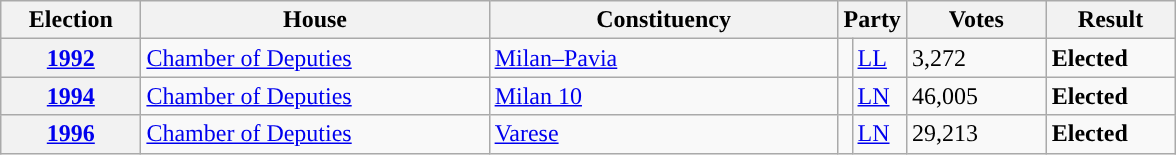<table class=wikitable style="width:62%; border:1px #AAAAFF solid">
<tr>
<th width=12%>Election</th>
<th width=30%>House</th>
<th width=30%>Constituency</th>
<th width=5% colspan="2">Party</th>
<th width=12%>Votes</th>
<th width=12%>Result</th>
</tr>
<tr>
<th><a href='#'>1992</a></th>
<td><a href='#'>Chamber of Deputies</a></td>
<td><a href='#'>Milan–Pavia</a></td>
<td></td>
<td><a href='#'>LL</a></td>
<td>3,272</td>
<td> <strong>Elected</strong></td>
</tr>
<tr>
<th><a href='#'>1994</a></th>
<td><a href='#'>Chamber of Deputies</a></td>
<td><a href='#'>Milan 10</a></td>
<td></td>
<td><a href='#'>LN</a></td>
<td>46,005</td>
<td> <strong>Elected</strong></td>
</tr>
<tr>
<th><a href='#'>1996</a></th>
<td><a href='#'>Chamber of Deputies</a></td>
<td><a href='#'>Varese</a></td>
<td></td>
<td><a href='#'>LN</a></td>
<td>29,213</td>
<td> <strong>Elected</strong></td>
</tr>
</table>
